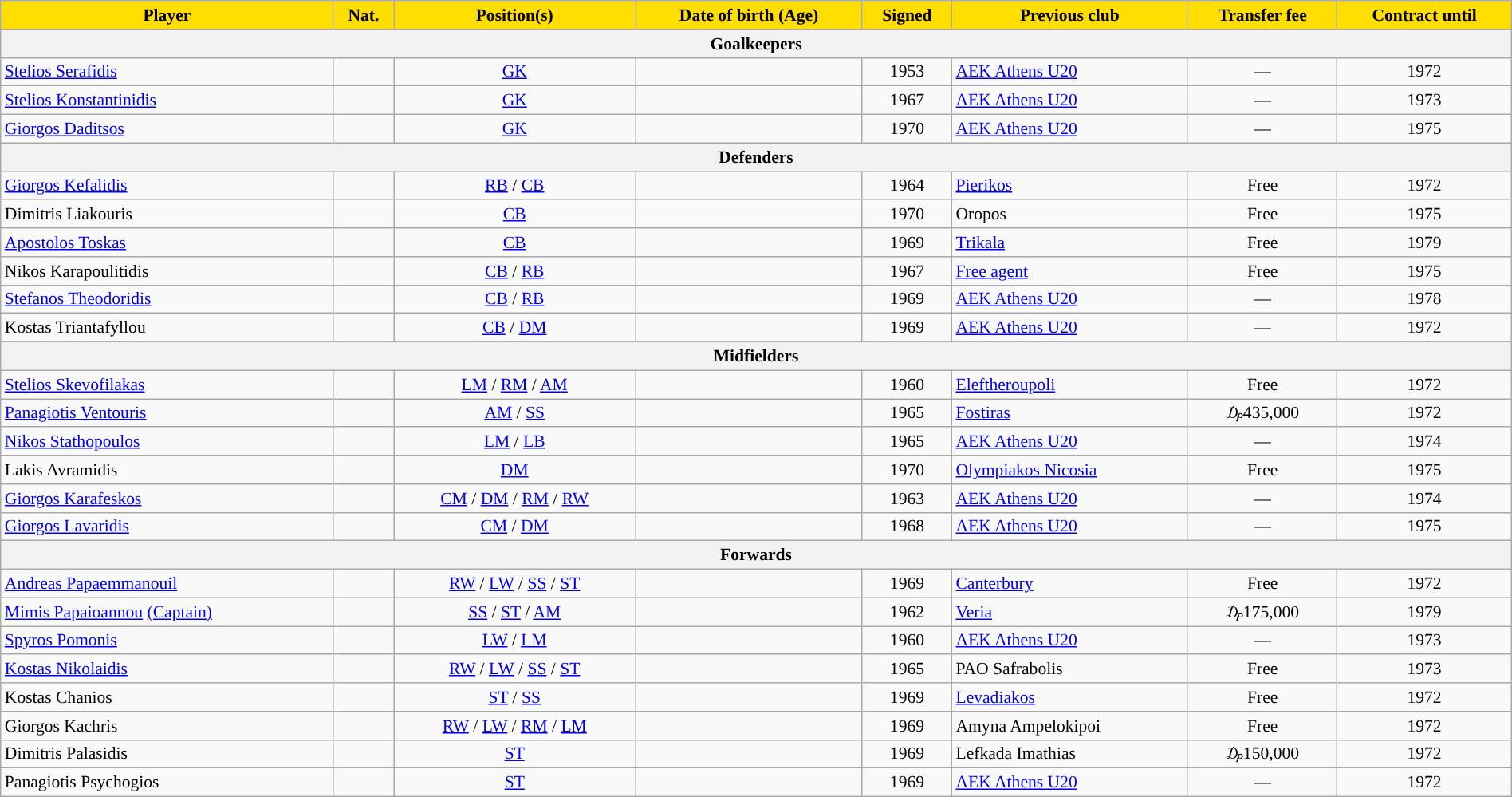<table class="wikitable" style="text-align:center; font-size:90%;width:100%;">
<tr>
<th style="background:#FFDE00">Player</th>
<th style="background:#FFDE00">Nat.</th>
<th style="background:#FFDE00">Position(s)</th>
<th style="background:#FFDE00">Date of birth (Age)</th>
<th style="background:#FFDE00">Signed</th>
<th style="background:#FFDE00">Previous club</th>
<th style="background:#FFDE00">Transfer fee</th>
<th style="background:#FFDE00">Contract until</th>
</tr>
<tr>
<th colspan="8">Goalkeepers</th>
</tr>
<tr>
<td align=left><a href='#'>Stelios Serafidis</a></td>
<td></td>
<td><a href='#'>GK</a></td>
<td></td>
<td>1953</td>
<td align=left> <a href='#'>AEK Athens U20</a></td>
<td>—</td>
<td>1972</td>
</tr>
<tr>
<td align=left><a href='#'>Stelios Konstantinidis</a></td>
<td></td>
<td><a href='#'>GK</a></td>
<td></td>
<td>1967</td>
<td align=left> <a href='#'>AEK Athens U20</a></td>
<td>—</td>
<td>1973</td>
</tr>
<tr>
<td align=left><a href='#'>Giorgos Daditsos</a></td>
<td></td>
<td><a href='#'>GK</a></td>
<td></td>
<td>1970</td>
<td align=left> <a href='#'>AEK Athens U20</a></td>
<td>—</td>
<td>1975</td>
</tr>
<tr>
<th colspan="8">Defenders</th>
</tr>
<tr>
<td align=left><a href='#'>Giorgos Kefalidis</a></td>
<td></td>
<td><a href='#'>RB</a> / <a href='#'>CB</a></td>
<td></td>
<td>1964</td>
<td align=left> <a href='#'>Pierikos</a></td>
<td>Free</td>
<td>1972</td>
</tr>
<tr>
<td align=left>Dimitris Liakouris</td>
<td></td>
<td><a href='#'>CB</a></td>
<td></td>
<td>1970</td>
<td align=left> Oropos</td>
<td>Free</td>
<td>1975</td>
</tr>
<tr>
<td align=left><a href='#'>Apostolos Toskas</a></td>
<td></td>
<td><a href='#'>CB</a></td>
<td></td>
<td>1969</td>
<td align=left> <a href='#'>Trikala</a></td>
<td>Free</td>
<td>1979</td>
</tr>
<tr>
<td align=left>Nikos Karapoulitidis</td>
<td></td>
<td><a href='#'>CB</a> / <a href='#'>RB</a></td>
<td></td>
<td>1967</td>
<td align=left><a href='#'>Free agent</a></td>
<td>Free</td>
<td>1975</td>
</tr>
<tr>
<td align=left><a href='#'>Stefanos Theodoridis</a></td>
<td></td>
<td><a href='#'>CB</a> / <a href='#'>RB</a></td>
<td></td>
<td>1969</td>
<td align=left> <a href='#'>AEK Athens U20</a></td>
<td>—</td>
<td>1978</td>
</tr>
<tr>
<td align=left>Kostas Triantafyllou</td>
<td></td>
<td><a href='#'>CB</a> / <a href='#'>DM</a></td>
<td></td>
<td>1969</td>
<td align=left> <a href='#'>AEK Athens U20</a></td>
<td>—</td>
<td>1972</td>
</tr>
<tr>
<th colspan="8">Midfielders</th>
</tr>
<tr>
<td align=left><a href='#'>Stelios Skevofilakas</a></td>
<td></td>
<td><a href='#'>LM</a> / <a href='#'>RM</a> / <a href='#'>AM</a></td>
<td></td>
<td>1960</td>
<td align=left> <a href='#'>Eleftheroupoli</a></td>
<td>Free</td>
<td>1972</td>
</tr>
<tr>
<td align=left><a href='#'>Panagiotis Ventouris</a></td>
<td></td>
<td><a href='#'>AM</a> / <a href='#'>SS</a></td>
<td></td>
<td>1965</td>
<td align=left> <a href='#'>Fostiras</a></td>
<td>₯435,000</td>
<td>1972</td>
</tr>
<tr>
<td align=left><a href='#'>Nikos Stathopoulos</a></td>
<td></td>
<td><a href='#'>LM</a> / <a href='#'>LB</a></td>
<td></td>
<td>1965</td>
<td align=left> <a href='#'>AEK Athens U20</a></td>
<td>—</td>
<td>1974</td>
</tr>
<tr>
<td align=left>Lakis Avramidis</td>
<td></td>
<td><a href='#'>DM</a></td>
<td></td>
<td>1970</td>
<td align=left> <a href='#'>Olympiakos Nicosia</a></td>
<td>Free</td>
<td>1975</td>
</tr>
<tr>
<td align=left><a href='#'>Giorgos Karafeskos</a></td>
<td></td>
<td><a href='#'>CM</a> / <a href='#'>DM</a> / <a href='#'>RM</a> / <a href='#'>RW</a></td>
<td></td>
<td>1963</td>
<td align=left> <a href='#'>AEK Athens U20</a></td>
<td>—</td>
<td>1974</td>
</tr>
<tr>
<td align=left><a href='#'>Giorgos Lavaridis</a></td>
<td></td>
<td><a href='#'>CM</a> / <a href='#'>DM</a></td>
<td></td>
<td>1968</td>
<td align=left> <a href='#'>AEK Athens U20</a></td>
<td>—</td>
<td>1975</td>
</tr>
<tr>
<th colspan="8">Forwards</th>
</tr>
<tr>
<td align=left><a href='#'>Andreas Papaemmanouil</a></td>
<td></td>
<td><a href='#'>RW</a> / <a href='#'>LW</a> / <a href='#'>SS</a> / <a href='#'>ST</a></td>
<td></td>
<td>1969</td>
<td align=left> <a href='#'>Canterbury</a></td>
<td>Free</td>
<td>1972</td>
</tr>
<tr>
<td align=left><a href='#'>Mimis Papaioannou</a> <a href='#'>(Captain)</a></td>
<td></td>
<td><a href='#'>SS</a> / <a href='#'>ST</a> / <a href='#'>AM</a></td>
<td></td>
<td>1962</td>
<td align=left> <a href='#'>Veria</a></td>
<td>₯175,000</td>
<td>1979</td>
</tr>
<tr>
<td align=left><a href='#'>Spyros Pomonis</a></td>
<td></td>
<td><a href='#'>LW</a> / <a href='#'>LM</a></td>
<td></td>
<td>1960</td>
<td align=left> <a href='#'>AEK Athens U20</a></td>
<td>—</td>
<td>1973</td>
</tr>
<tr>
<td align=left><a href='#'>Kostas Nikolaidis</a></td>
<td></td>
<td><a href='#'>RW</a> / <a href='#'>LW</a> / <a href='#'>SS</a> / <a href='#'>ST</a></td>
<td></td>
<td>1965</td>
<td align=left> PAO Safrabolis</td>
<td>Free</td>
<td>1973</td>
</tr>
<tr>
<td align=left>Kostas Chanios</td>
<td></td>
<td><a href='#'>ST</a> / <a href='#'>SS</a></td>
<td></td>
<td>1969</td>
<td align=left> <a href='#'>Levadiakos</a></td>
<td>Free</td>
<td>1972</td>
</tr>
<tr>
<td align=left>Giorgos Kachris</td>
<td></td>
<td><a href='#'>RW</a> / <a href='#'>LW</a> / <a href='#'>RM</a> / <a href='#'>LM</a></td>
<td></td>
<td>1969</td>
<td align=left> Amyna Ampelokipoi</td>
<td>Free</td>
<td>1972</td>
</tr>
<tr>
<td align=left>Dimitris Palasidis</td>
<td></td>
<td><a href='#'>ST</a></td>
<td></td>
<td>1969</td>
<td align=left> Lefkada Imathias</td>
<td>₯150,000</td>
<td>1972</td>
</tr>
<tr>
<td align=left>Panagiotis Psychogios</td>
<td></td>
<td><a href='#'>ST</a></td>
<td></td>
<td>1969</td>
<td align=left> <a href='#'>AEK Athens U20</a></td>
<td>—</td>
<td>1972</td>
</tr>
</table>
